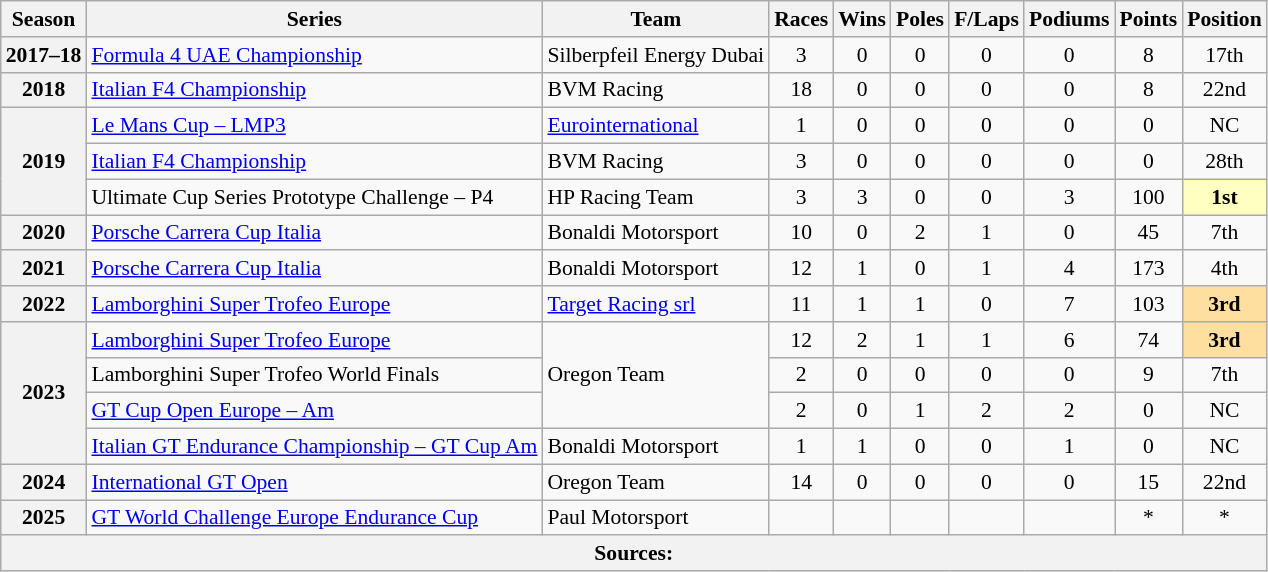<table class="wikitable" style="font-size: 90%; text-align:center">
<tr>
<th>Season</th>
<th>Series</th>
<th>Team</th>
<th>Races</th>
<th>Wins</th>
<th>Poles</th>
<th>F/Laps</th>
<th>Podiums</th>
<th>Points</th>
<th>Position</th>
</tr>
<tr>
<th>2017–18</th>
<td align=left><a href='#'>Formula 4 UAE Championship</a></td>
<td align=left>Silberpfeil Energy Dubai</td>
<td>3</td>
<td>0</td>
<td>0</td>
<td>0</td>
<td>0</td>
<td>8</td>
<td>17th</td>
</tr>
<tr>
<th>2018</th>
<td align=left><a href='#'>Italian F4 Championship</a></td>
<td align=left>BVM Racing</td>
<td>18</td>
<td>0</td>
<td>0</td>
<td>0</td>
<td>0</td>
<td>8</td>
<td>22nd</td>
</tr>
<tr>
<th rowspan="3">2019</th>
<td align=left><a href='#'>Le Mans Cup – LMP3</a></td>
<td align=left><a href='#'>Eurointernational</a></td>
<td>1</td>
<td>0</td>
<td>0</td>
<td>0</td>
<td>0</td>
<td>0</td>
<td>NC</td>
</tr>
<tr>
<td align=left><a href='#'>Italian F4 Championship</a></td>
<td align=left>BVM Racing</td>
<td>3</td>
<td>0</td>
<td>0</td>
<td>0</td>
<td>0</td>
<td>0</td>
<td>28th</td>
</tr>
<tr>
<td align=left>Ultimate Cup Series Prototype Challenge – P4</td>
<td align=left>HP Racing Team</td>
<td>3</td>
<td>3</td>
<td>0</td>
<td>0</td>
<td>3</td>
<td>100</td>
<td style="background:#FFFFBF"><strong>1st</strong></td>
</tr>
<tr>
<th>2020</th>
<td align=left><a href='#'>Porsche Carrera Cup Italia</a></td>
<td align=left>Bonaldi Motorsport</td>
<td>10</td>
<td>0</td>
<td>2</td>
<td>1</td>
<td>0</td>
<td>45</td>
<td>7th</td>
</tr>
<tr>
<th>2021</th>
<td align=left><a href='#'>Porsche Carrera Cup Italia</a></td>
<td align=left>Bonaldi Motorsport</td>
<td>12</td>
<td>1</td>
<td>0</td>
<td>1</td>
<td>4</td>
<td>173</td>
<td>4th</td>
</tr>
<tr>
<th>2022</th>
<td align=left><a href='#'>Lamborghini Super Trofeo Europe</a></td>
<td align=left><a href='#'>Target Racing srl</a></td>
<td>11</td>
<td>1</td>
<td>1</td>
<td>0</td>
<td>7</td>
<td>103</td>
<td style="background:#ffdf9f"><strong>3rd</strong></td>
</tr>
<tr>
<th rowspan="4">2023</th>
<td align=left><a href='#'>Lamborghini Super Trofeo Europe</a></td>
<td align=left rowspan="3">Oregon Team</td>
<td>12</td>
<td>2</td>
<td>1</td>
<td>1</td>
<td>6</td>
<td>74</td>
<td style="background:#ffdf9f"><strong>3rd</strong></td>
</tr>
<tr>
<td align=left>Lamborghini Super Trofeo World Finals</td>
<td>2</td>
<td>0</td>
<td>0</td>
<td>0</td>
<td>0</td>
<td>9</td>
<td>7th</td>
</tr>
<tr>
<td align=left><a href='#'>GT Cup Open Europe – Am</a></td>
<td>2</td>
<td>0</td>
<td>1</td>
<td>2</td>
<td>2</td>
<td>0</td>
<td>NC</td>
</tr>
<tr>
<td align=left><a href='#'>Italian GT Endurance Championship – GT Cup Am</a></td>
<td align=left>Bonaldi Motorsport</td>
<td>1</td>
<td>1</td>
<td>0</td>
<td>0</td>
<td>1</td>
<td>0</td>
<td>NC</td>
</tr>
<tr>
<th>2024</th>
<td align=left><a href='#'>International GT Open</a></td>
<td align=left>Oregon Team</td>
<td>14</td>
<td>0</td>
<td>0</td>
<td>0</td>
<td>0</td>
<td>15</td>
<td>22nd</td>
</tr>
<tr>
<th>2025</th>
<td align=left><a href='#'>GT World Challenge Europe Endurance Cup</a></td>
<td align=left>Paul Motorsport</td>
<td></td>
<td></td>
<td></td>
<td></td>
<td></td>
<td>*</td>
<td>*</td>
</tr>
<tr>
<th colspan="10">Sources:</th>
</tr>
</table>
